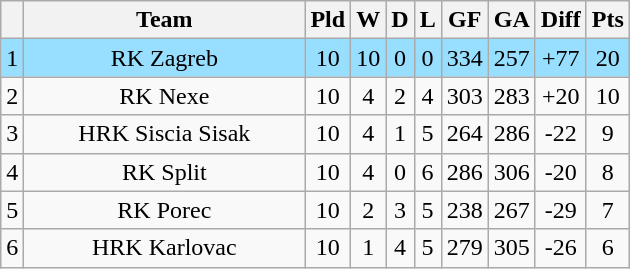<table class="wikitable sortable" style="text-align:center">
<tr>
<th></th>
<th width="180">Team</th>
<th>Pld</th>
<th>W</th>
<th>D</th>
<th>L</th>
<th>GF</th>
<th>GA</th>
<th>Diff</th>
<th>Pts</th>
</tr>
<tr bgcolor="#97deff">
<td>1</td>
<td>RK Zagreb</td>
<td>10</td>
<td>10</td>
<td>0</td>
<td>0</td>
<td>334</td>
<td>257</td>
<td>+77</td>
<td>20</td>
</tr>
<tr>
<td>2</td>
<td>RK Nexe</td>
<td>10</td>
<td>4</td>
<td>2</td>
<td>4</td>
<td>303</td>
<td>283</td>
<td>+20</td>
<td>10</td>
</tr>
<tr>
<td>3</td>
<td>HRK Siscia Sisak</td>
<td>10</td>
<td>4</td>
<td>1</td>
<td>5</td>
<td>264</td>
<td>286</td>
<td>-22</td>
<td>9</td>
</tr>
<tr>
<td>4</td>
<td>RK Split</td>
<td>10</td>
<td>4</td>
<td>0</td>
<td>6</td>
<td>286</td>
<td>306</td>
<td>-20</td>
<td>8</td>
</tr>
<tr>
<td>5</td>
<td>RK Porec</td>
<td>10</td>
<td>2</td>
<td>3</td>
<td>5</td>
<td>238</td>
<td>267</td>
<td>-29</td>
<td>7</td>
</tr>
<tr>
<td>6</td>
<td>HRK Karlovac</td>
<td>10</td>
<td>1</td>
<td>4</td>
<td>5</td>
<td>279</td>
<td>305</td>
<td>-26</td>
<td>6</td>
</tr>
</table>
